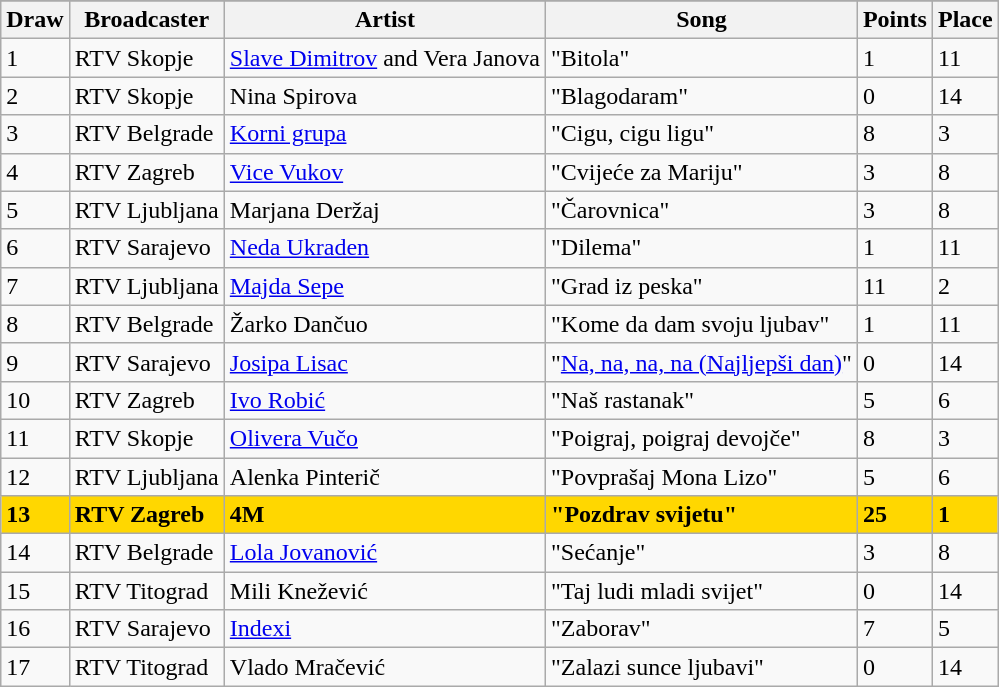<table class="sortable wikitable">
<tr>
</tr>
<tr>
<th>Draw</th>
<th>Broadcaster</th>
<th>Artist</th>
<th>Song</th>
<th>Points</th>
<th>Place</th>
</tr>
<tr>
<td>1</td>
<td> RTV Skopje</td>
<td><a href='#'>Slave Dimitrov</a> and Vera Janova</td>
<td>"Bitola"</td>
<td>1</td>
<td>11</td>
</tr>
<tr>
<td>2</td>
<td> RTV Skopje</td>
<td>Nina Spirova</td>
<td>"Blagodaram"</td>
<td>0</td>
<td>14</td>
</tr>
<tr>
<td>3</td>
<td> RTV Belgrade</td>
<td><a href='#'>Korni grupa</a></td>
<td>"Cigu, cigu ligu"</td>
<td>8</td>
<td>3</td>
</tr>
<tr>
<td>4</td>
<td> RTV Zagreb</td>
<td><a href='#'>Vice Vukov</a></td>
<td>"Cvijeće za Mariju"</td>
<td>3</td>
<td>8</td>
</tr>
<tr>
<td>5</td>
<td> RTV Ljubljana</td>
<td>Marjana Deržaj</td>
<td>"Čarovnica"</td>
<td>3</td>
<td>8</td>
</tr>
<tr>
<td>6</td>
<td> RTV Sarajevo</td>
<td><a href='#'>Neda Ukraden</a></td>
<td>"Dilema"</td>
<td>1</td>
<td>11</td>
</tr>
<tr>
<td>7</td>
<td> RTV Ljubljana</td>
<td><a href='#'>Majda Sepe</a></td>
<td>"Grad iz peska"</td>
<td>11</td>
<td>2</td>
</tr>
<tr>
<td>8</td>
<td> RTV Belgrade</td>
<td>Žarko Dančuo</td>
<td>"Kome da dam svoju ljubav"</td>
<td>1</td>
<td>11</td>
</tr>
<tr>
<td>9</td>
<td> RTV Sarajevo</td>
<td><a href='#'>Josipa Lisac</a></td>
<td>"<a href='#'>Na, na, na, na (Najljepši dan)</a>"</td>
<td>0</td>
<td>14</td>
</tr>
<tr>
<td>10</td>
<td> RTV Zagreb</td>
<td><a href='#'>Ivo Robić</a></td>
<td>"Naš rastanak"</td>
<td>5</td>
<td>6</td>
</tr>
<tr>
<td>11</td>
<td> RTV Skopje</td>
<td><a href='#'> Olivera Vučo</a></td>
<td>"Poigraj, poigraj devojče"</td>
<td>8</td>
<td>3</td>
</tr>
<tr>
<td>12</td>
<td> RTV Ljubljana</td>
<td>Alenka Pinterič</td>
<td>"Povprašaj Mona Lizo"</td>
<td>5</td>
<td>6</td>
</tr>
<tr bgcolor = "#FFD700">
<td><strong>13</strong></td>
<td><strong> RTV Zagreb</strong></td>
<td><strong>4M</strong></td>
<td><strong>"Pozdrav svijetu"</strong></td>
<td><strong>25</strong></td>
<td><strong>1</strong></td>
</tr>
<tr>
<td>14</td>
<td> RTV Belgrade</td>
<td><a href='#'> Lola Jovanović</a></td>
<td>"Sećanje"</td>
<td>3</td>
<td>8</td>
</tr>
<tr>
<td>15</td>
<td> RTV Titograd</td>
<td>Mili Knežević</td>
<td>"Taj ludi mladi svijet"</td>
<td>0</td>
<td>14</td>
</tr>
<tr>
<td>16</td>
<td> RTV Sarajevo</td>
<td><a href='#'>Indexi</a></td>
<td>"Zaborav"</td>
<td>7</td>
<td>5</td>
</tr>
<tr>
<td>17</td>
<td> RTV Titograd</td>
<td>Vlado Mračević</td>
<td>"Zalazi sunce ljubavi"</td>
<td>0</td>
<td>14</td>
</tr>
</table>
